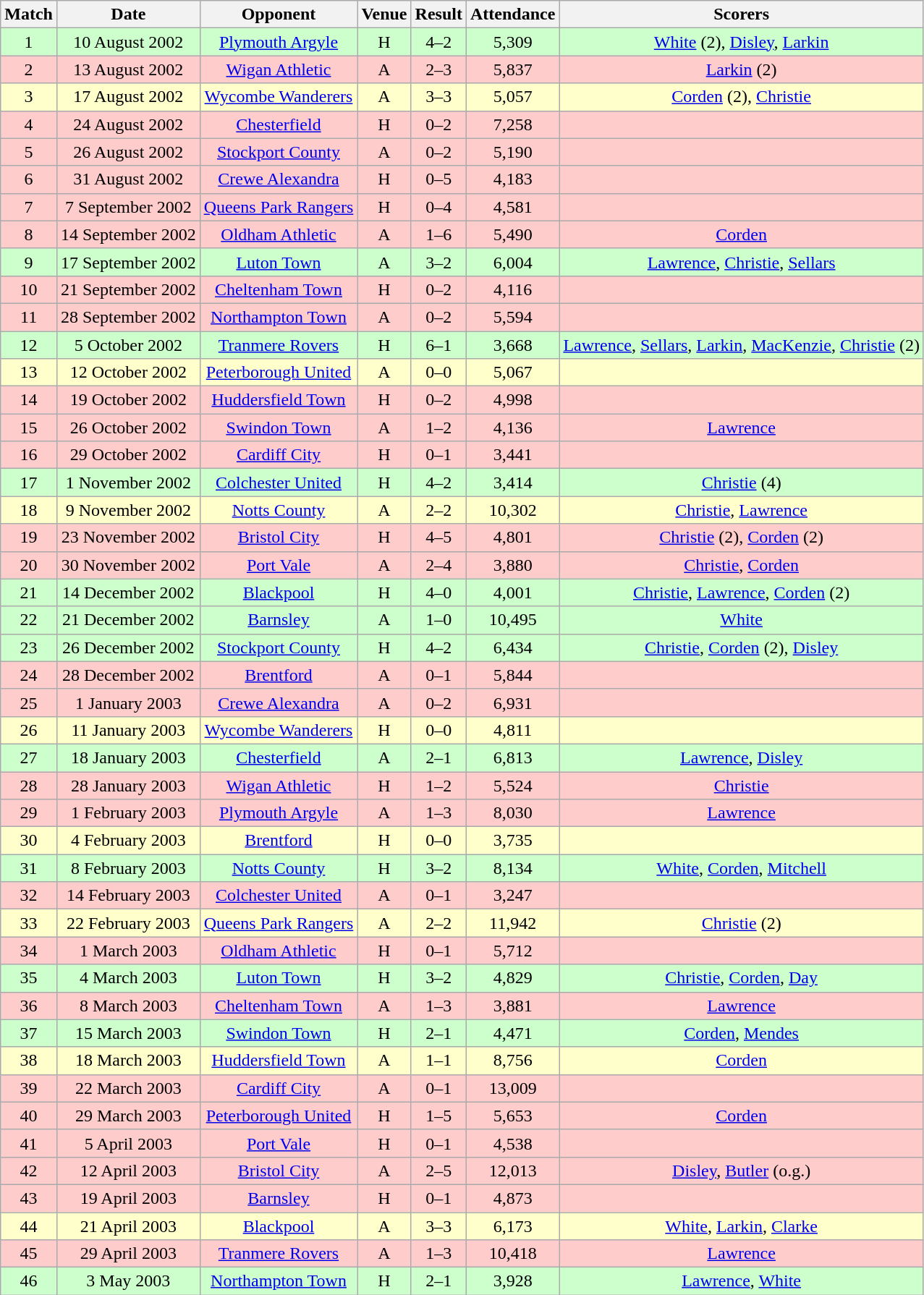<table class="wikitable " style="font-size:100%; text-align:center">
<tr>
<th>Match</th>
<th>Date</th>
<th>Opponent</th>
<th>Venue</th>
<th>Result</th>
<th>Attendance</th>
<th>Scorers</th>
</tr>
<tr style="background: #CCFFCC;">
<td>1</td>
<td>10 August 2002</td>
<td><a href='#'>Plymouth Argyle</a></td>
<td>H</td>
<td>4–2</td>
<td>5,309</td>
<td><a href='#'>White</a> (2), <a href='#'>Disley</a>, <a href='#'>Larkin</a></td>
</tr>
<tr style="background: #FFCCCC;">
<td>2</td>
<td>13 August 2002</td>
<td><a href='#'>Wigan Athletic</a></td>
<td>A</td>
<td>2–3</td>
<td>5,837</td>
<td><a href='#'>Larkin</a> (2)</td>
</tr>
<tr style="background: #FFFFCC;">
<td>3</td>
<td>17 August 2002</td>
<td><a href='#'>Wycombe Wanderers</a></td>
<td>A</td>
<td>3–3</td>
<td>5,057</td>
<td><a href='#'>Corden</a> (2), <a href='#'>Christie</a></td>
</tr>
<tr style="background: #FFCCCC;">
<td>4</td>
<td>24 August 2002</td>
<td><a href='#'>Chesterfield</a></td>
<td>H</td>
<td>0–2</td>
<td>7,258</td>
<td></td>
</tr>
<tr style="background: #FFCCCC;">
<td>5</td>
<td>26 August 2002</td>
<td><a href='#'>Stockport County</a></td>
<td>A</td>
<td>0–2</td>
<td>5,190</td>
<td></td>
</tr>
<tr style="background: #FFCCCC;">
<td>6</td>
<td>31 August 2002</td>
<td><a href='#'>Crewe Alexandra</a></td>
<td>H</td>
<td>0–5</td>
<td>4,183</td>
<td></td>
</tr>
<tr style="background: #FFCCCC;">
<td>7</td>
<td>7 September 2002</td>
<td><a href='#'>Queens Park Rangers</a></td>
<td>H</td>
<td>0–4</td>
<td>4,581</td>
<td></td>
</tr>
<tr style="background: #FFCCCC;">
<td>8</td>
<td>14 September 2002</td>
<td><a href='#'>Oldham Athletic</a></td>
<td>A</td>
<td>1–6</td>
<td>5,490</td>
<td><a href='#'>Corden</a></td>
</tr>
<tr style="background: #CCFFCC;">
<td>9</td>
<td>17 September 2002</td>
<td><a href='#'>Luton Town</a></td>
<td>A</td>
<td>3–2</td>
<td>6,004</td>
<td><a href='#'>Lawrence</a>, <a href='#'>Christie</a>, <a href='#'>Sellars</a></td>
</tr>
<tr style="background: #FFCCCC;">
<td>10</td>
<td>21 September 2002</td>
<td><a href='#'>Cheltenham Town</a></td>
<td>H</td>
<td>0–2</td>
<td>4,116</td>
<td></td>
</tr>
<tr style="background: #FFCCCC;">
<td>11</td>
<td>28 September 2002</td>
<td><a href='#'>Northampton Town</a></td>
<td>A</td>
<td>0–2</td>
<td>5,594</td>
<td></td>
</tr>
<tr style="background: #CCFFCC;">
<td>12</td>
<td>5 October 2002</td>
<td><a href='#'>Tranmere Rovers</a></td>
<td>H</td>
<td>6–1</td>
<td>3,668</td>
<td><a href='#'>Lawrence</a>, <a href='#'>Sellars</a>, <a href='#'>Larkin</a>, <a href='#'>MacKenzie</a>, <a href='#'>Christie</a> (2)</td>
</tr>
<tr style="background: #FFFFCC;">
<td>13</td>
<td>12 October 2002</td>
<td><a href='#'>Peterborough United</a></td>
<td>A</td>
<td>0–0</td>
<td>5,067</td>
<td></td>
</tr>
<tr style="background: #FFCCCC;">
<td>14</td>
<td>19 October 2002</td>
<td><a href='#'>Huddersfield Town</a></td>
<td>H</td>
<td>0–2</td>
<td>4,998</td>
<td></td>
</tr>
<tr style="background: #FFCCCC;">
<td>15</td>
<td>26 October 2002</td>
<td><a href='#'>Swindon Town</a></td>
<td>A</td>
<td>1–2</td>
<td>4,136</td>
<td><a href='#'>Lawrence</a></td>
</tr>
<tr style="background: #FFCCCC;">
<td>16</td>
<td>29 October 2002</td>
<td><a href='#'>Cardiff City</a></td>
<td>H</td>
<td>0–1</td>
<td>3,441</td>
<td></td>
</tr>
<tr style="background: #CCFFCC;">
<td>17</td>
<td>1 November 2002</td>
<td><a href='#'>Colchester United</a></td>
<td>H</td>
<td>4–2</td>
<td>3,414</td>
<td><a href='#'>Christie</a> (4)</td>
</tr>
<tr style="background: #FFFFCC;">
<td>18</td>
<td>9 November 2002</td>
<td><a href='#'>Notts County</a></td>
<td>A</td>
<td>2–2</td>
<td>10,302</td>
<td><a href='#'>Christie</a>, <a href='#'>Lawrence</a></td>
</tr>
<tr style="background: #FFCCCC;">
<td>19</td>
<td>23 November 2002</td>
<td><a href='#'>Bristol City</a></td>
<td>H</td>
<td>4–5</td>
<td>4,801</td>
<td><a href='#'>Christie</a> (2), <a href='#'>Corden</a> (2)</td>
</tr>
<tr style="background: #FFCCCC;">
<td>20</td>
<td>30 November 2002</td>
<td><a href='#'>Port Vale</a></td>
<td>A</td>
<td>2–4</td>
<td>3,880</td>
<td><a href='#'>Christie</a>, <a href='#'>Corden</a></td>
</tr>
<tr style="background: #CCFFCC;">
<td>21</td>
<td>14 December 2002</td>
<td><a href='#'>Blackpool</a></td>
<td>H</td>
<td>4–0</td>
<td>4,001</td>
<td><a href='#'>Christie</a>, <a href='#'>Lawrence</a>, <a href='#'>Corden</a> (2)</td>
</tr>
<tr style="background: #CCFFCC;">
<td>22</td>
<td>21 December 2002</td>
<td><a href='#'>Barnsley</a></td>
<td>A</td>
<td>1–0</td>
<td>10,495</td>
<td><a href='#'>White</a></td>
</tr>
<tr style="background: #CCFFCC;">
<td>23</td>
<td>26 December 2002</td>
<td><a href='#'>Stockport County</a></td>
<td>H</td>
<td>4–2</td>
<td>6,434</td>
<td><a href='#'>Christie</a>, <a href='#'>Corden</a> (2), <a href='#'>Disley</a></td>
</tr>
<tr style="background: #FFCCCC;">
<td>24</td>
<td>28 December 2002</td>
<td><a href='#'>Brentford</a></td>
<td>A</td>
<td>0–1</td>
<td>5,844</td>
<td></td>
</tr>
<tr style="background: #FFCCCC;">
<td>25</td>
<td>1 January 2003</td>
<td><a href='#'>Crewe Alexandra</a></td>
<td>A</td>
<td>0–2</td>
<td>6,931</td>
<td></td>
</tr>
<tr style="background: #FFFFCC;">
<td>26</td>
<td>11 January 2003</td>
<td><a href='#'>Wycombe Wanderers</a></td>
<td>H</td>
<td>0–0</td>
<td>4,811</td>
<td></td>
</tr>
<tr style="background: #CCFFCC;">
<td>27</td>
<td>18 January 2003</td>
<td><a href='#'>Chesterfield</a></td>
<td>A</td>
<td>2–1</td>
<td>6,813</td>
<td><a href='#'>Lawrence</a>, <a href='#'>Disley</a></td>
</tr>
<tr style="background: #FFCCCC;">
<td>28</td>
<td>28 January 2003</td>
<td><a href='#'>Wigan Athletic</a></td>
<td>H</td>
<td>1–2</td>
<td>5,524</td>
<td><a href='#'>Christie</a></td>
</tr>
<tr style="background: #FFCCCC;">
<td>29</td>
<td>1 February 2003</td>
<td><a href='#'>Plymouth Argyle</a></td>
<td>A</td>
<td>1–3</td>
<td>8,030</td>
<td><a href='#'>Lawrence</a></td>
</tr>
<tr style="background: #FFFFCC;">
<td>30</td>
<td>4 February 2003</td>
<td><a href='#'>Brentford</a></td>
<td>H</td>
<td>0–0</td>
<td>3,735</td>
<td></td>
</tr>
<tr style="background: #CCFFCC;">
<td>31</td>
<td>8 February 2003</td>
<td><a href='#'>Notts County</a></td>
<td>H</td>
<td>3–2</td>
<td>8,134</td>
<td><a href='#'>White</a>, <a href='#'>Corden</a>, <a href='#'>Mitchell</a></td>
</tr>
<tr style="background: #FFCCCC;">
<td>32</td>
<td>14 February 2003</td>
<td><a href='#'>Colchester United</a></td>
<td>A</td>
<td>0–1</td>
<td>3,247</td>
<td></td>
</tr>
<tr style="background: #FFFFCC;">
<td>33</td>
<td>22 February 2003</td>
<td><a href='#'>Queens Park Rangers</a></td>
<td>A</td>
<td>2–2</td>
<td>11,942</td>
<td><a href='#'>Christie</a> (2)</td>
</tr>
<tr style="background: #FFCCCC;">
<td>34</td>
<td>1 March 2003</td>
<td><a href='#'>Oldham Athletic</a></td>
<td>H</td>
<td>0–1</td>
<td>5,712</td>
<td></td>
</tr>
<tr style="background: #CCFFCC;">
<td>35</td>
<td>4 March 2003</td>
<td><a href='#'>Luton Town</a></td>
<td>H</td>
<td>3–2</td>
<td>4,829</td>
<td><a href='#'>Christie</a>, <a href='#'>Corden</a>, <a href='#'>Day</a></td>
</tr>
<tr style="background: #FFCCCC;">
<td>36</td>
<td>8 March 2003</td>
<td><a href='#'>Cheltenham Town</a></td>
<td>A</td>
<td>1–3</td>
<td>3,881</td>
<td><a href='#'>Lawrence</a></td>
</tr>
<tr style="background: #CCFFCC;">
<td>37</td>
<td>15 March 2003</td>
<td><a href='#'>Swindon Town</a></td>
<td>H</td>
<td>2–1</td>
<td>4,471</td>
<td><a href='#'>Corden</a>, <a href='#'>Mendes</a></td>
</tr>
<tr style="background: #FFFFCC;">
<td>38</td>
<td>18 March 2003</td>
<td><a href='#'>Huddersfield Town</a></td>
<td>A</td>
<td>1–1</td>
<td>8,756</td>
<td><a href='#'>Corden</a></td>
</tr>
<tr style="background: #FFCCCC;">
<td>39</td>
<td>22 March 2003</td>
<td><a href='#'>Cardiff City</a></td>
<td>A</td>
<td>0–1</td>
<td>13,009</td>
<td></td>
</tr>
<tr style="background: #FFCCCC;">
<td>40</td>
<td>29 March 2003</td>
<td><a href='#'>Peterborough United</a></td>
<td>H</td>
<td>1–5</td>
<td>5,653</td>
<td><a href='#'>Corden</a></td>
</tr>
<tr style="background: #FFCCCC;">
<td>41</td>
<td>5 April 2003</td>
<td><a href='#'>Port Vale</a></td>
<td>H</td>
<td>0–1</td>
<td>4,538</td>
<td></td>
</tr>
<tr style="background: #FFCCCC;">
<td>42</td>
<td>12 April 2003</td>
<td><a href='#'>Bristol City</a></td>
<td>A</td>
<td>2–5</td>
<td>12,013</td>
<td><a href='#'>Disley</a>, <a href='#'>Butler</a> (o.g.)</td>
</tr>
<tr style="background: #FFCCCC;">
<td>43</td>
<td>19 April 2003</td>
<td><a href='#'>Barnsley</a></td>
<td>H</td>
<td>0–1</td>
<td>4,873</td>
<td></td>
</tr>
<tr style="background: #FFFFCC;">
<td>44</td>
<td>21 April 2003</td>
<td><a href='#'>Blackpool</a></td>
<td>A</td>
<td>3–3</td>
<td>6,173</td>
<td><a href='#'>White</a>, <a href='#'>Larkin</a>, <a href='#'>Clarke</a></td>
</tr>
<tr style="background: #FFCCCC;">
<td>45</td>
<td>29 April 2003</td>
<td><a href='#'>Tranmere Rovers</a></td>
<td>A</td>
<td>1–3</td>
<td>10,418</td>
<td><a href='#'>Lawrence</a></td>
</tr>
<tr style="background: #CCFFCC;">
<td>46</td>
<td>3 May 2003</td>
<td><a href='#'>Northampton Town</a></td>
<td>H</td>
<td>2–1</td>
<td>3,928</td>
<td><a href='#'>Lawrence</a>, <a href='#'>White</a></td>
</tr>
</table>
